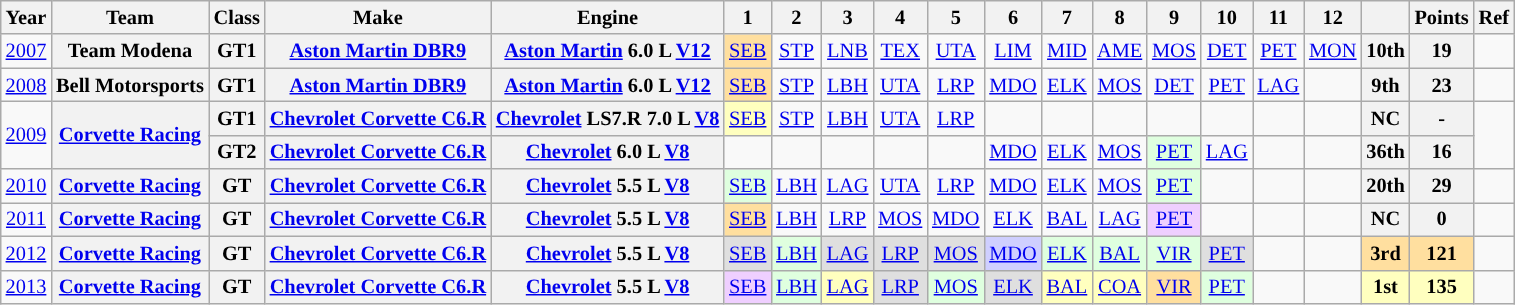<table class="wikitable" style="text-align:center; font-size:85%">
<tr>
<th>Year</th>
<th>Team</th>
<th>Class</th>
<th>Make</th>
<th>Engine</th>
<th>1</th>
<th>2</th>
<th>3</th>
<th>4</th>
<th>5</th>
<th>6</th>
<th>7</th>
<th>8</th>
<th>9</th>
<th>10</th>
<th>11</th>
<th>12</th>
<th></th>
<th>Points</th>
<th>Ref</th>
</tr>
<tr>
<td><a href='#'>2007</a></td>
<th nowrap>Team Modena</th>
<th>GT1</th>
<th nowrap><a href='#'>Aston Martin DBR9</a></th>
<th nowrap><a href='#'>Aston Martin</a> 6.0 L <a href='#'>V12</a></th>
<td style="background:#FFDF9F;”"><a href='#'>SEB</a><br></td>
<td><a href='#'>STP</a></td>
<td><a href='#'>LNB</a></td>
<td><a href='#'>TEX</a></td>
<td><a href='#'>UTA</a></td>
<td><a href='#'>LIM</a></td>
<td><a href='#'>MID</a></td>
<td><a href='#'>AME</a></td>
<td><a href='#'>MOS</a></td>
<td><a href='#'>DET</a></td>
<td><a href='#'>PET</a></td>
<td><a href='#'>MON</a></td>
<th>10th</th>
<th>19</th>
<td></td>
</tr>
<tr>
<td><a href='#'>2008</a></td>
<th nowrap>Bell Motorsports</th>
<th>GT1</th>
<th nowrap><a href='#'>Aston Martin DBR9</a></th>
<th nowrap><a href='#'>Aston Martin</a> 6.0 L <a href='#'>V12</a></th>
<td style="background:#FFDF9F;”"><a href='#'>SEB</a><br></td>
<td><a href='#'>STP</a></td>
<td><a href='#'>LBH</a></td>
<td><a href='#'>UTA</a></td>
<td><a href='#'>LRP</a></td>
<td><a href='#'>MDO</a></td>
<td><a href='#'>ELK</a></td>
<td><a href='#'>MOS</a></td>
<td><a href='#'>DET</a></td>
<td><a href='#'>PET</a></td>
<td><a href='#'>LAG</a></td>
<td></td>
<th>9th</th>
<th>23</th>
<td></td>
</tr>
<tr>
<td rowspan="2"><a href='#'>2009</a></td>
<th rowspan="2" nowrap><a href='#'>Corvette Racing</a></th>
<th>GT1</th>
<th nowrap><a href='#'>Chevrolet Corvette C6.R</a></th>
<th nowrap><a href='#'>Chevrolet</a> LS7.R 7.0 L <a href='#'>V8</a></th>
<td style="background:#FFFFBF;”"><a href='#'>SEB</a><br></td>
<td><a href='#'>STP</a></td>
<td><a href='#'>LBH</a></td>
<td><a href='#'>UTA</a></td>
<td><a href='#'>LRP</a></td>
<td></td>
<td></td>
<td></td>
<td></td>
<td></td>
<td></td>
<td></td>
<th>NC</th>
<th>-</th>
<td rowspan="2"></td>
</tr>
<tr>
<th>GT2</th>
<th><a href='#'>Chevrolet Corvette C6.R</a></th>
<th><a href='#'>Chevrolet</a> 6.0 L <a href='#'>V8</a></th>
<td></td>
<td></td>
<td></td>
<td></td>
<td></td>
<td><a href='#'>MDO</a></td>
<td><a href='#'>ELK</a></td>
<td><a href='#'>MOS</a></td>
<td style="background:#DFFFDF;"><a href='#'>PET</a><br></td>
<td><a href='#'>LAG</a></td>
<td></td>
<td></td>
<th>36th</th>
<th>16</th>
</tr>
<tr>
<td><a href='#'>2010</a></td>
<th><a href='#'>Corvette Racing</a></th>
<th>GT</th>
<th><a href='#'>Chevrolet Corvette C6.R</a></th>
<th><a href='#'>Chevrolet</a> 5.5 L <a href='#'>V8</a></th>
<td style="background:#DFFFDF;"><a href='#'>SEB</a><br></td>
<td><a href='#'>LBH</a></td>
<td><a href='#'>LAG</a></td>
<td><a href='#'>UTA</a></td>
<td><a href='#'>LRP</a></td>
<td><a href='#'>MDO</a></td>
<td><a href='#'>ELK</a></td>
<td><a href='#'>MOS</a></td>
<td style="background:#DFFFDF;"><a href='#'>PET</a><br></td>
<td></td>
<td></td>
<td></td>
<th>20th</th>
<th>29</th>
<td></td>
</tr>
<tr>
<td><a href='#'>2011</a></td>
<th><a href='#'>Corvette Racing</a></th>
<th>GT</th>
<th><a href='#'>Chevrolet Corvette C6.R</a></th>
<th><a href='#'>Chevrolet</a> 5.5 L <a href='#'>V8</a></th>
<td style="background:#FFDF9F;”"><a href='#'>SEB</a><br></td>
<td><a href='#'>LBH</a></td>
<td><a href='#'>LRP</a></td>
<td><a href='#'>MOS</a></td>
<td><a href='#'>MDO</a></td>
<td><a href='#'>ELK</a></td>
<td><a href='#'>BAL</a></td>
<td><a href='#'>LAG</a></td>
<td style="background:#EFCFFF;"><a href='#'>PET</a><br></td>
<td></td>
<td></td>
<td></td>
<th>NC</th>
<th>0</th>
<td></td>
</tr>
<tr>
<td><a href='#'>2012</a></td>
<th><a href='#'>Corvette Racing</a></th>
<th>GT</th>
<th><a href='#'>Chevrolet Corvette C6.R</a></th>
<th><a href='#'>Chevrolet</a> 5.5 L <a href='#'>V8</a></th>
<td style="background:#DFDFDF;”"><a href='#'>SEB</a><br></td>
<td style="background:#DFFFDF;"><a href='#'>LBH</a><br></td>
<td style="background:#DFDFDF;”"><a href='#'>LAG</a><br></td>
<td style="background:#DFDFDF;”"><a href='#'>LRP</a><br></td>
<td style="background:#DFDFDF;”"><a href='#'>MOS</a><br></td>
<td style="background:#CFCFFF;”"><a href='#'>MDO</a><br></td>
<td style="background:#DFFFDF;"><a href='#'>ELK</a><br></td>
<td style="background:#DFFFDF;"><a href='#'>BAL</a><br></td>
<td style="background:#DFFFDF;"><a href='#'>VIR</a><br></td>
<td style="background:#DFDFDF;”"><a href='#'>PET</a><br></td>
<td></td>
<td></td>
<th style="background:#FFDF9F;”">3rd</th>
<th style="background:#FFDF9F;”">121</th>
<td></td>
</tr>
<tr>
<td><a href='#'>2013</a></td>
<th><a href='#'>Corvette Racing</a></th>
<th>GT</th>
<th><a href='#'>Chevrolet Corvette C6.R</a></th>
<th><a href='#'>Chevrolet</a> 5.5 L <a href='#'>V8</a></th>
<td style="background:#EFCFFF;"><a href='#'>SEB</a><br></td>
<td style="background:#DFFFDF;"><a href='#'>LBH</a><br></td>
<td style="background:#FFFFBF;”"><a href='#'>LAG</a><br></td>
<td style="background:#DFDFDF;”"><a href='#'>LRP</a><br></td>
<td style="background:#DFFFDF;"><a href='#'>MOS</a><br></td>
<td style="background:#DFDFDF;”"><a href='#'>ELK</a><br></td>
<td style="background:#FFFFBF;”"><a href='#'>BAL</a><br></td>
<td style="background:#FFFFBF;”"><a href='#'>COA</a><br></td>
<td style="background:#FFDF9F;”"><a href='#'>VIR</a><br></td>
<td style="background:#DFFFDF;"><a href='#'>PET</a><br></td>
<td></td>
<td></td>
<th style="background:#FFFFBF;”">1st</th>
<th style="background:#FFFFBF;”">135</th>
<td></td>
</tr>
</table>
